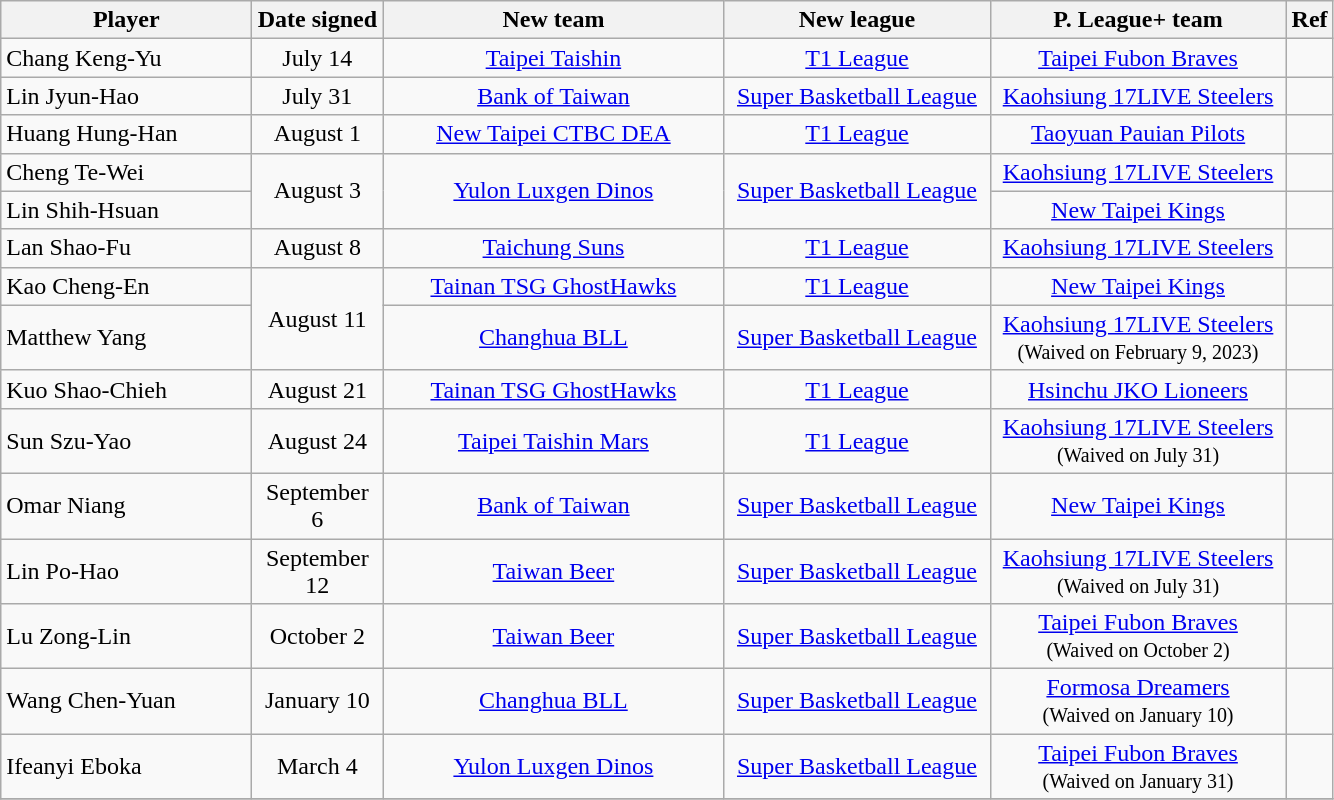<table class="wikitable sortable" style="text-align:left">
<tr>
<th style="width:160px">Player</th>
<th style="width:80px">Date signed</th>
<th style="width:220px">New team</th>
<th style="width:170px">New league</th>
<th style="width:190px">P. League+ team</th>
<th class="unsortable">Ref</th>
</tr>
<tr>
<td align="left">Chang Keng-Yu</td>
<td align="center">July 14</td>
<td align="center"><a href='#'>Taipei Taishin</a></td>
<td align="center"><a href='#'>T1 League</a></td>
<td align="center"><a href='#'>Taipei Fubon Braves</a></td>
<td align="center"></td>
</tr>
<tr>
<td align="left">Lin Jyun-Hao</td>
<td align="center">July 31</td>
<td align="center"><a href='#'>Bank of Taiwan</a></td>
<td align="center"><a href='#'>Super Basketball League</a></td>
<td align="center"><a href='#'>Kaohsiung 17LIVE Steelers</a></td>
<td align="center"></td>
</tr>
<tr>
<td align="left">Huang Hung-Han</td>
<td align="center">August 1</td>
<td align="center"><a href='#'>New Taipei CTBC DEA</a></td>
<td align="center"><a href='#'>T1 League</a></td>
<td align="center"><a href='#'>Taoyuan Pauian Pilots</a></td>
<td align="center"></td>
</tr>
<tr>
<td align="left">Cheng Te-Wei</td>
<td rowspan=2 align="center">August 3</td>
<td rowspan=2 align="center"><a href='#'>Yulon Luxgen Dinos</a></td>
<td rowspan=2 align="center"><a href='#'>Super Basketball League</a></td>
<td align="center"><a href='#'>Kaohsiung 17LIVE Steelers</a></td>
<td align="center"></td>
</tr>
<tr>
<td align="left">Lin Shih-Hsuan</td>
<td align="center"><a href='#'>New Taipei Kings</a></td>
<td align="center"></td>
</tr>
<tr>
<td align="left">Lan Shao-Fu</td>
<td align="center">August 8</td>
<td align="center"><a href='#'>Taichung Suns</a></td>
<td align="center"><a href='#'>T1 League</a></td>
<td align="center"><a href='#'>Kaohsiung 17LIVE Steelers</a></td>
<td align="center"></td>
</tr>
<tr>
<td align="left">Kao Cheng-En</td>
<td rowspan=2 align="center">August 11</td>
<td align="center"><a href='#'>Tainan TSG GhostHawks</a></td>
<td align="center"><a href='#'>T1 League</a></td>
<td align="center"><a href='#'>New Taipei Kings</a></td>
<td align="center"></td>
</tr>
<tr>
<td align="left">Matthew Yang</td>
<td align="center"><a href='#'>Changhua BLL</a></td>
<td align="center"><a href='#'>Super Basketball League</a></td>
<td align="center"><a href='#'>Kaohsiung 17LIVE Steelers</a><br><small>(Waived on February 9, 2023)</small></td>
<td align="center"></td>
</tr>
<tr>
<td align="left">Kuo Shao-Chieh</td>
<td align="center">August 21</td>
<td align="center"><a href='#'>Tainan TSG GhostHawks</a></td>
<td align="center"><a href='#'>T1 League</a></td>
<td align="center"><a href='#'>Hsinchu JKO Lioneers</a></td>
<td align="center"></td>
</tr>
<tr>
<td align="left">Sun Szu-Yao</td>
<td align="center">August 24</td>
<td align="center"><a href='#'>Taipei Taishin Mars</a></td>
<td align="center"><a href='#'>T1 League</a></td>
<td align="center"><a href='#'>Kaohsiung 17LIVE Steelers</a><br><small>(Waived on July 31)</small></td>
<td align="center"></td>
</tr>
<tr>
<td align="left">Omar Niang</td>
<td align="center">September 6</td>
<td align="center"><a href='#'>Bank of Taiwan</a></td>
<td align="center"><a href='#'>Super Basketball League</a></td>
<td align="center"><a href='#'>New Taipei Kings</a></td>
<td align="center"></td>
</tr>
<tr>
<td align="left">Lin Po-Hao</td>
<td align="center">September 12</td>
<td align="center"><a href='#'>Taiwan Beer</a></td>
<td align="center"><a href='#'>Super Basketball League</a></td>
<td align="center"><a href='#'>Kaohsiung 17LIVE Steelers</a><br><small>(Waived on July 31)</small></td>
<td align="center"></td>
</tr>
<tr>
<td align="left">Lu Zong-Lin</td>
<td align="center">October 2</td>
<td align="center"><a href='#'>Taiwan Beer</a></td>
<td align="center"><a href='#'>Super Basketball League</a></td>
<td align="center"><a href='#'>Taipei Fubon Braves</a><br><small>(Waived on October 2)</small></td>
<td align="center"></td>
</tr>
<tr>
<td align="left">Wang Chen-Yuan</td>
<td align="center">January 10</td>
<td align="center"><a href='#'>Changhua BLL</a></td>
<td align="center"><a href='#'>Super Basketball League</a></td>
<td align="center"><a href='#'>Formosa Dreamers</a><br><small>(Waived on January 10)</small></td>
<td align="center"></td>
</tr>
<tr>
<td align="left">Ifeanyi Eboka</td>
<td align="center">March 4</td>
<td align="center"><a href='#'>Yulon Luxgen Dinos</a></td>
<td align="center"><a href='#'>Super Basketball League</a></td>
<td align="center"><a href='#'>Taipei Fubon Braves</a><br><small>(Waived on January 31)</small></td>
<td align="center"></td>
</tr>
<tr>
</tr>
</table>
